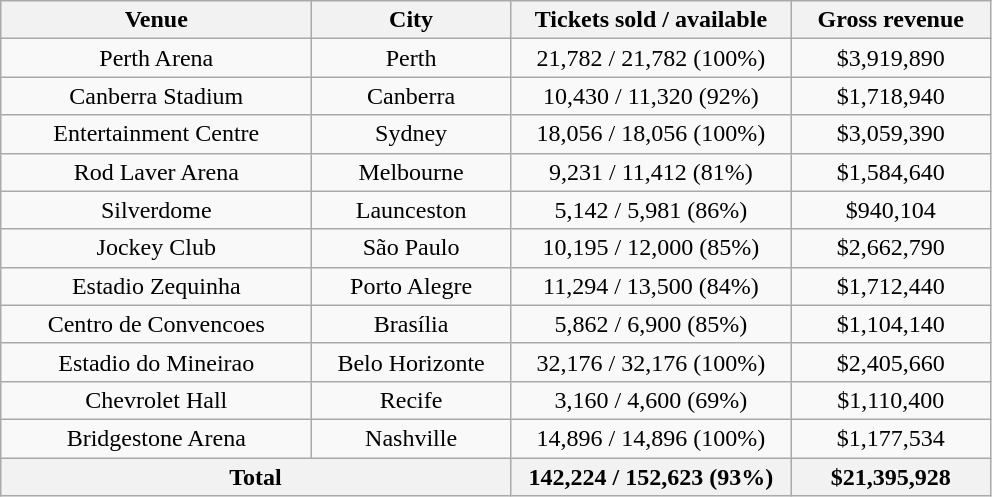<table class="wikitable" style="text-align:center">
<tr>
<th style="width:200px;">Venue</th>
<th style="width:125px;">City</th>
<th style="width:180px;">Tickets sold / available</th>
<th style="width:125px;">Gross revenue</th>
</tr>
<tr>
<td>Perth Arena</td>
<td>Perth</td>
<td>21,782 / 21,782 (100%)</td>
<td>$3,919,890</td>
</tr>
<tr>
<td>Canberra Stadium</td>
<td>Canberra</td>
<td>10,430 / 11,320 (92%)</td>
<td>$1,718,940</td>
</tr>
<tr>
<td>Entertainment Centre</td>
<td>Sydney</td>
<td>18,056 / 18,056 (100%)</td>
<td>$3,059,390</td>
</tr>
<tr>
<td>Rod Laver Arena</td>
<td>Melbourne</td>
<td>9,231 / 11,412 (81%)</td>
<td>$1,584,640</td>
</tr>
<tr>
<td>Silverdome</td>
<td>Launceston</td>
<td>5,142 / 5,981 (86%)</td>
<td>$940,104</td>
</tr>
<tr>
<td>Jockey Club</td>
<td>São Paulo</td>
<td>10,195 / 12,000 (85%)</td>
<td>$2,662,790</td>
</tr>
<tr>
<td>Estadio Zequinha</td>
<td>Porto Alegre</td>
<td>11,294 / 13,500 (84%)</td>
<td>$1,712,440</td>
</tr>
<tr>
<td>Centro de Convencoes</td>
<td>Brasília</td>
<td>5,862 / 6,900 (85%)</td>
<td>$1,104,140</td>
</tr>
<tr>
<td>Estadio do Mineirao</td>
<td>Belo Horizonte</td>
<td>32,176 / 32,176 (100%)</td>
<td>$2,405,660</td>
</tr>
<tr>
<td>Chevrolet Hall</td>
<td>Recife</td>
<td>3,160 / 4,600 (69%)</td>
<td>$1,110,400</td>
</tr>
<tr>
<td>Bridgestone Arena</td>
<td>Nashville</td>
<td>14,896 / 14,896 (100%)</td>
<td>$1,177,534</td>
</tr>
<tr>
<th colspan="2">Total</th>
<th>142,224 / 152,623 (93%)</th>
<th>$21,395,928</th>
</tr>
</table>
